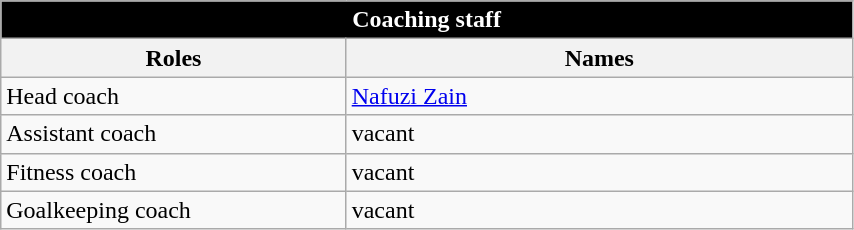<table class="wikitable"  width=45% style="text-align: left;">
<tr>
<th colspan=5 style="background: #000000; color: #FFFFFF;">Coaching staff</th>
</tr>
<tr>
<th width=100px>Roles</th>
<th width=150px>Names</th>
</tr>
<tr>
<td>Head coach</td>
<td> <a href='#'>Nafuzi Zain</a></td>
</tr>
<tr>
<td>Assistant coach</td>
<td>vacant</td>
</tr>
<tr>
<td>Fitness coach</td>
<td>vacant</td>
</tr>
<tr>
<td>Goalkeeping coach</td>
<td>vacant</td>
</tr>
</table>
